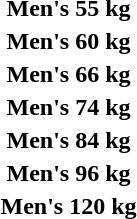<table>
<tr valign="top">
<th scope="row" rowspan=2>Men's 55 kg<br></th>
<td rowspan=2></td>
<td rowspan=2></td>
<td></td>
</tr>
<tr>
<td></td>
</tr>
<tr valign="top">
<th scope="row" rowspan=2>Men's 60 kg<br></th>
<td rowspan=2></td>
<td rowspan=2></td>
<td></td>
</tr>
<tr>
<td></td>
</tr>
<tr valign="top">
<th scope="row" rowspan=2>Men's 66 kg<br></th>
<td rowspan=2></td>
<td rowspan=2></td>
<td></td>
</tr>
<tr>
<td></td>
</tr>
<tr valign="top">
<th scope="row" rowspan=2>Men's 74 kg<br></th>
<td rowspan=2></td>
<td rowspan=2></td>
<td></td>
</tr>
<tr>
<td></td>
</tr>
<tr valign="top">
<th scope="row" rowspan=2>Men's 84 kg<br></th>
<td rowspan=2></td>
<td rowspan=2></td>
<td></td>
</tr>
<tr>
<td></td>
</tr>
<tr valign="top">
<th scope="row" rowspan=2>Men's 96 kg<br></th>
<td rowspan=2></td>
<td rowspan=2></td>
<td></td>
</tr>
<tr>
<td></td>
</tr>
<tr valign="top">
<th scope="row" rowspan=2>Men's 120 kg<br></th>
<td rowspan=2></td>
<td rowspan=2></td>
<td></td>
</tr>
<tr>
<td></td>
</tr>
</table>
